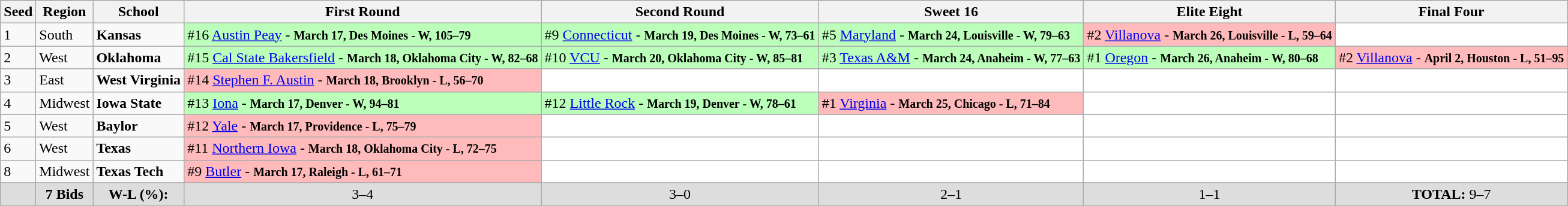<table class="sortable wikitable" style="white-space:nowrap; ">
<tr>
<th>Seed</th>
<th>Region</th>
<th>School</th>
<th>First Round</th>
<th>Second Round</th>
<th>Sweet 16</th>
<th>Elite Eight</th>
<th>Final Four</th>
</tr>
<tr>
<td>1</td>
<td>South</td>
<td><strong>Kansas</strong></td>
<td style="background:#bfb;">#16 <a href='#'>Austin Peay</a> - <strong><small>March 17, Des Moines - W, 105–79</small></strong></td>
<td style="background:#bfb;">#9 <a href='#'>Connecticut</a> - <strong><small>March 19, Des Moines - W, 73–61</small></strong></td>
<td style="background:#bfb;">#5 <a href='#'>Maryland</a> - <strong><small>March 24, Louisville - W, 79–63</small></strong></td>
<td style="background:#fbb;">#2 <a href='#'>Villanova</a> - <strong><small>March 26, Louisville - L, 59–64</small></strong></td>
<td style="background:#fff;"></td>
</tr>
<tr>
<td>2</td>
<td>West</td>
<td><strong>Oklahoma</strong></td>
<td style="background:#bfb;">#15 <a href='#'>Cal State Bakersfield</a> - <strong><small>March 18, Oklahoma City - W, 82–68</small></strong></td>
<td style="background:#bfb;">#10 <a href='#'>VCU</a> - <strong><small>March 20, Oklahoma City - W, 85–81</small></strong></td>
<td style="background:#bfb;">#3 <a href='#'>Texas A&M</a> - <strong><small>March 24, Anaheim - W, 77–63</small></strong></td>
<td style="background:#bfb;">#1 <a href='#'>Oregon</a> - <strong><small>March 26, Anaheim - W, 80–68</small></strong></td>
<td style="background:#fbb;">#2 <a href='#'>Villanova</a> - <strong><small>April 2, Houston - L, 51–95</small></strong></td>
</tr>
<tr>
<td>3</td>
<td>East</td>
<td><strong>West Virginia</strong></td>
<td style="background:#fbb;">#14 <a href='#'>Stephen F. Austin</a> - <strong><small>March 18, Brooklyn - L, 56–70</small></strong></td>
<td style="background:#fff;"></td>
<td style="background:#fff;"></td>
<td style="background:#fff;"></td>
<td style="background:#fff;"></td>
</tr>
<tr>
<td>4</td>
<td>Midwest</td>
<td><strong>Iowa State</strong></td>
<td style="background:#bfb;">#13 <a href='#'>Iona</a> - <strong><small>March 17, Denver - W, 94–81</small></strong></td>
<td style="background:#bfb;">#12 <a href='#'>Little Rock</a> - <strong><small>March 19, Denver - W, 78–61</small></strong></td>
<td style="background:#fbb;">#1 <a href='#'>Virginia</a> - <strong><small>March 25, Chicago - L, 71–84</small></strong></td>
<td style="background:#fff;"></td>
<td style="background:#fff;"></td>
</tr>
<tr>
<td>5</td>
<td>West</td>
<td><strong>Baylor</strong></td>
<td style="background:#fbb;">#12 <a href='#'>Yale</a> - <strong><small>March 17, Providence - L, 75–79</small></strong></td>
<td style="background:#fff;"></td>
<td style="background:#fff;"></td>
<td style="background:#fff;"></td>
<td style="background:#fff;"></td>
</tr>
<tr>
<td>6</td>
<td>West</td>
<td><strong>Texas</strong></td>
<td style="background:#fbb;">#11 <a href='#'>Northern Iowa</a> - <strong><small>March 18, Oklahoma City - L, 72–75</small></strong></td>
<td style="background:#fff;"></td>
<td style="background:#fff;"></td>
<td style="background:#fff;"></td>
<td style="background:#fff;"></td>
</tr>
<tr>
<td>8</td>
<td>Midwest</td>
<td><strong>Texas Tech</strong></td>
<td style="background:#fbb;">#9 <a href='#'>Butler</a> - <strong><small>March 17, Raleigh - L, 61–71</small></strong></td>
<td style="background:#fff;"></td>
<td style="background:#fff;"></td>
<td style="background:#fff;"></td>
<td style="background:#fff;"></td>
</tr>
<tr>
</tr>
<tr class="sortbottom"  style="text-align:center; background:#ddd;">
<td></td>
<td><strong>7 Bids</strong></td>
<td><strong>W-L (%):</strong></td>
<td>3–4 </td>
<td>3–0 </td>
<td>2–1 </td>
<td>1–1 </td>
<td><strong>TOTAL:</strong> 9–7 </td>
</tr>
</table>
